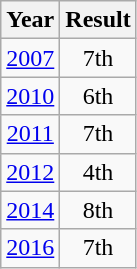<table class="wikitable" style="text-align:center">
<tr>
<th>Year</th>
<th>Result</th>
</tr>
<tr>
<td><a href='#'>2007</a></td>
<td>7th</td>
</tr>
<tr>
<td><a href='#'>2010</a></td>
<td>6th</td>
</tr>
<tr>
<td><a href='#'>2011</a></td>
<td>7th</td>
</tr>
<tr>
<td><a href='#'>2012</a></td>
<td>4th</td>
</tr>
<tr>
<td><a href='#'>2014</a></td>
<td>8th</td>
</tr>
<tr>
<td><a href='#'>2016</a></td>
<td>7th</td>
</tr>
</table>
